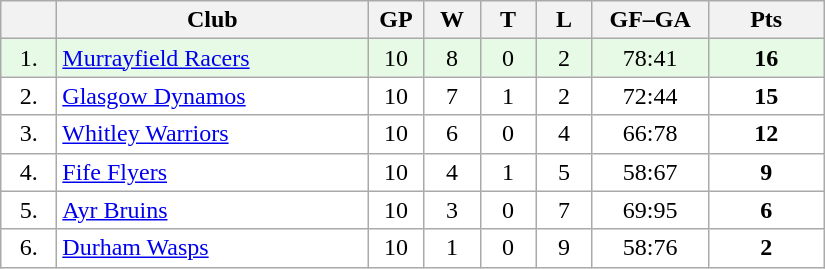<table class="wikitable">
<tr>
<th width="30"></th>
<th width="200">Club</th>
<th width="30">GP</th>
<th width="30">W</th>
<th width="30">T</th>
<th width="30">L</th>
<th width="70">GF–GA</th>
<th width="70">Pts</th>
</tr>
<tr bgcolor="#e6fae6" align="center">
<td>1.</td>
<td align="left"><a href='#'>Murrayfield Racers</a></td>
<td>10</td>
<td>8</td>
<td>0</td>
<td>2</td>
<td>78:41</td>
<td><strong>16</strong></td>
</tr>
<tr bgcolor="#FFFFFF" align="center">
<td>2.</td>
<td align="left"><a href='#'>Glasgow Dynamos</a></td>
<td>10</td>
<td>7</td>
<td>1</td>
<td>2</td>
<td>72:44</td>
<td><strong>15</strong></td>
</tr>
<tr bgcolor="#FFFFFF" align="center">
<td>3.</td>
<td align="left"><a href='#'>Whitley Warriors</a></td>
<td>10</td>
<td>6</td>
<td>0</td>
<td>4</td>
<td>66:78</td>
<td><strong>12</strong></td>
</tr>
<tr bgcolor="#FFFFFF" align="center">
<td>4.</td>
<td align="left"><a href='#'>Fife Flyers</a></td>
<td>10</td>
<td>4</td>
<td>1</td>
<td>5</td>
<td>58:67</td>
<td><strong>9</strong></td>
</tr>
<tr bgcolor="#FFFFFF" align="center">
<td>5.</td>
<td align="left"><a href='#'>Ayr Bruins</a></td>
<td>10</td>
<td>3</td>
<td>0</td>
<td>7</td>
<td>69:95</td>
<td><strong>6</strong></td>
</tr>
<tr bgcolor="#FFFFFF" align="center">
<td>6.</td>
<td align="left"><a href='#'>Durham Wasps</a></td>
<td>10</td>
<td>1</td>
<td>0</td>
<td>9</td>
<td>58:76</td>
<td><strong>2</strong></td>
</tr>
</table>
